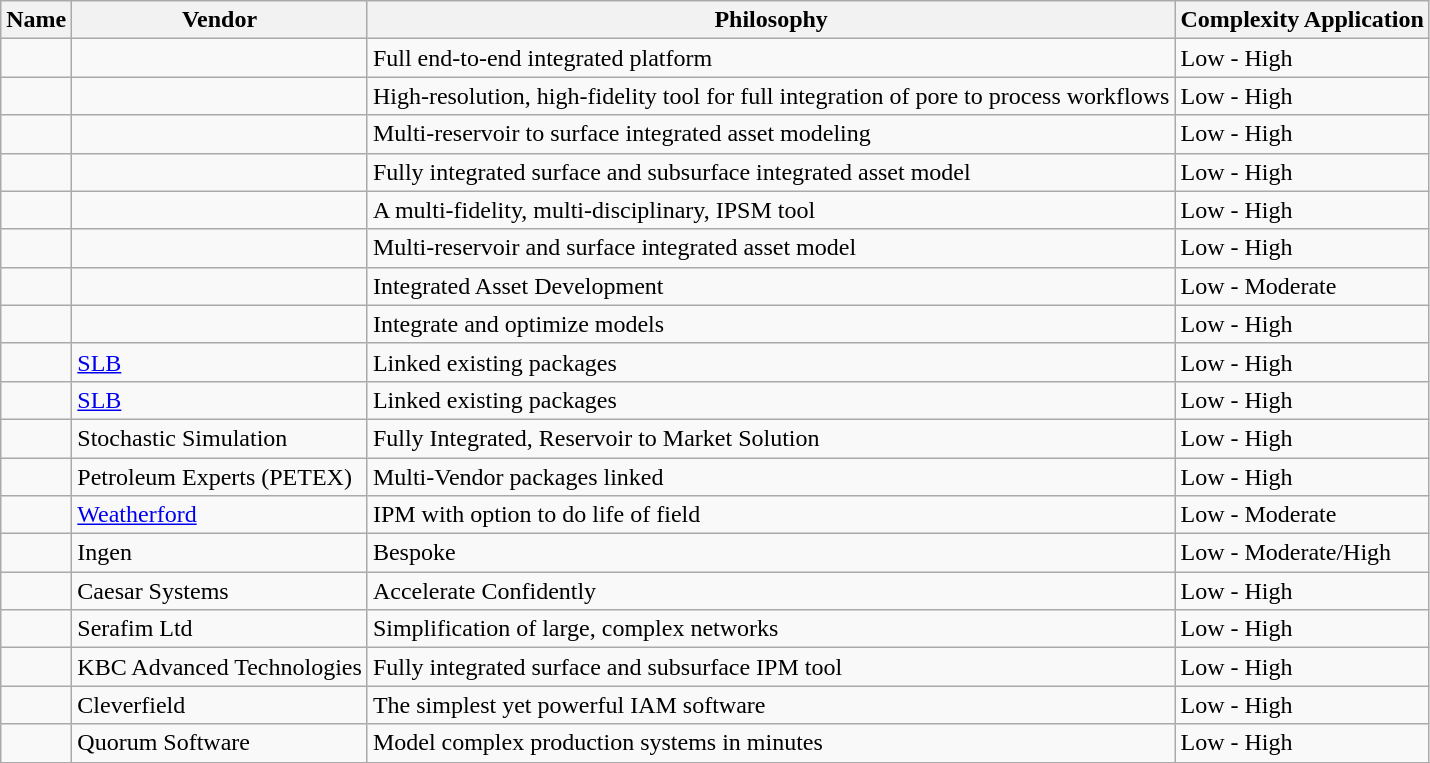<table class="wikitable">
<tr>
<th>Name</th>
<th>Vendor</th>
<th>Philosophy</th>
<th>Complexity Application</th>
</tr>
<tr>
<td></td>
<td></td>
<td>Full end-to-end integrated platform</td>
<td>Low - High</td>
</tr>
<tr>
<td></td>
<td></td>
<td>High-resolution, high-fidelity tool for full integration of pore to process workflows</td>
<td>Low - High</td>
</tr>
<tr>
<td></td>
<td></td>
<td>Multi-reservoir to surface integrated asset modeling</td>
<td>Low - High</td>
</tr>
<tr>
<td></td>
<td></td>
<td>Fully integrated surface and subsurface integrated asset model</td>
<td>Low - High</td>
</tr>
<tr>
<td></td>
<td></td>
<td>A multi-fidelity, multi-disciplinary, IPSM tool</td>
<td>Low - High</td>
</tr>
<tr>
<td></td>
<td></td>
<td>Multi-reservoir and surface integrated asset model</td>
<td>Low - High</td>
</tr>
<tr>
<td></td>
<td></td>
<td>Integrated Asset Development</td>
<td>Low - Moderate</td>
</tr>
<tr>
<td></td>
<td></td>
<td>Integrate and optimize models</td>
<td>Low - High</td>
</tr>
<tr>
<td></td>
<td><a href='#'>SLB</a></td>
<td>Linked existing packages</td>
<td>Low - High</td>
</tr>
<tr>
<td></td>
<td><a href='#'>SLB</a></td>
<td>Linked existing packages</td>
<td>Low - High</td>
</tr>
<tr>
<td></td>
<td>Stochastic Simulation</td>
<td>Fully Integrated, Reservoir to Market Solution</td>
<td>Low - High</td>
</tr>
<tr>
<td></td>
<td>Petroleum Experts (PETEX)</td>
<td>Multi-Vendor packages linked</td>
<td>Low - High</td>
</tr>
<tr>
<td></td>
<td><a href='#'>Weatherford</a></td>
<td>IPM with option to do life of field</td>
<td>Low - Moderate</td>
</tr>
<tr>
<td></td>
<td>Ingen</td>
<td>Bespoke</td>
<td>Low - Moderate/High</td>
</tr>
<tr>
<td></td>
<td>Caesar Systems</td>
<td>Accelerate Confidently</td>
<td>Low - High</td>
</tr>
<tr>
<td></td>
<td>Serafim Ltd</td>
<td>Simplification of large, complex networks</td>
<td>Low - High</td>
</tr>
<tr>
<td></td>
<td>KBC Advanced Technologies</td>
<td>Fully integrated surface and subsurface IPM tool</td>
<td>Low - High</td>
</tr>
<tr>
<td></td>
<td>Cleverfield</td>
<td>The simplest yet powerful IAM software</td>
<td>Low - High</td>
</tr>
<tr>
<td></td>
<td>Quorum Software</td>
<td>Model complex production systems in minutes</td>
<td>Low - High</td>
</tr>
<tr>
</tr>
</table>
